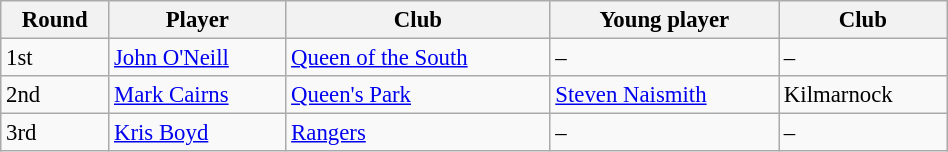<table class="wikitable" style="text-align:center; font-size:95%; width:50%; text-align:left">
<tr>
<th>Round</th>
<th>Player</th>
<th>Club</th>
<th>Young player</th>
<th>Club</th>
</tr>
<tr --->
<td>1st</td>
<td><a href='#'>John O'Neill</a></td>
<td><a href='#'>Queen of the South</a></td>
<td>–</td>
<td>–</td>
</tr>
<tr --->
<td>2nd</td>
<td><a href='#'>Mark Cairns</a></td>
<td><a href='#'>Queen's Park</a></td>
<td><a href='#'>Steven Naismith</a></td>
<td>Kilmarnock</td>
</tr>
<tr --->
<td>3rd</td>
<td><a href='#'>Kris Boyd</a></td>
<td><a href='#'>Rangers</a></td>
<td>–</td>
<td>–</td>
</tr>
</table>
